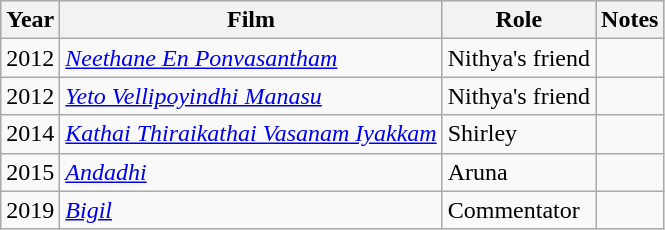<table class="wikitable sortable">
<tr style="background:#ccc; text-align:center;">
<th>Year</th>
<th>Film</th>
<th>Role</th>
<th>Notes</th>
</tr>
<tr>
<td>2012</td>
<td><em><a href='#'>Neethane En Ponvasantham</a></em></td>
<td>Nithya's friend</td>
<td></td>
</tr>
<tr>
<td>2012</td>
<td><em><a href='#'>Yeto Vellipoyindhi Manasu</a></em></td>
<td>Nithya's friend</td>
<td></td>
</tr>
<tr>
<td>2014</td>
<td><em><a href='#'>Kathai Thiraikathai Vasanam Iyakkam</a></em></td>
<td>Shirley</td>
<td></td>
</tr>
<tr>
<td>2015</td>
<td><em><a href='#'>Andadhi</a></em></td>
<td>Aruna</td>
<td></td>
</tr>
<tr>
<td>2019</td>
<td><em><a href='#'>Bigil</a></em></td>
<td>Commentator</td>
<td></td>
</tr>
</table>
